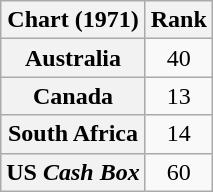<table class="wikitable sortable plainrowheaders">
<tr>
<th scope="col">Chart (1971)</th>
<th scope="col">Rank</th>
</tr>
<tr>
<th scope="row">Australia</th>
<td style="text-align:center;">40</td>
</tr>
<tr>
<th scope="row">Canada</th>
<td style="text-align:center;">13</td>
</tr>
<tr>
<th scope="row">South Africa</th>
<td align="center">14</td>
</tr>
<tr>
<th scope="row">US <em>Cash Box</em></th>
<td style="text-align:center;">60</td>
</tr>
</table>
